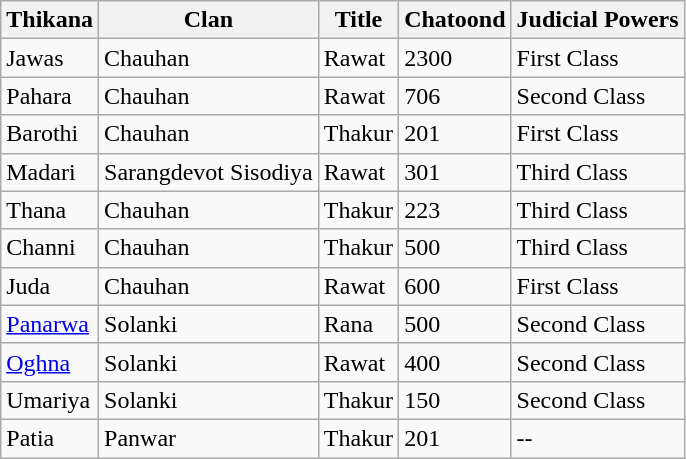<table class="wikitable">
<tr>
<th>Thikana</th>
<th>Clan</th>
<th>Title</th>
<th>Chatoond</th>
<th>Judicial Powers</th>
</tr>
<tr>
<td>Jawas</td>
<td>Chauhan</td>
<td>Rawat</td>
<td>2300</td>
<td>First Class</td>
</tr>
<tr>
<td>Pahara</td>
<td>Chauhan</td>
<td>Rawat</td>
<td>706</td>
<td>Second Class</td>
</tr>
<tr>
<td>Barothi</td>
<td>Chauhan</td>
<td>Thakur</td>
<td>201</td>
<td>First Class</td>
</tr>
<tr>
<td>Madari</td>
<td>Sarangdevot Sisodiya</td>
<td>Rawat</td>
<td>301</td>
<td>Third Class</td>
</tr>
<tr>
<td>Thana</td>
<td>Chauhan</td>
<td>Thakur</td>
<td>223</td>
<td>Third Class</td>
</tr>
<tr>
<td>Channi</td>
<td>Chauhan</td>
<td>Thakur</td>
<td>500</td>
<td>Third Class</td>
</tr>
<tr>
<td>Juda</td>
<td>Chauhan</td>
<td>Rawat</td>
<td>600</td>
<td>First Class</td>
</tr>
<tr>
<td><a href='#'>Panarwa</a></td>
<td>Solanki</td>
<td>Rana</td>
<td>500</td>
<td>Second Class</td>
</tr>
<tr>
<td><a href='#'>Oghna</a></td>
<td>Solanki</td>
<td>Rawat</td>
<td>400</td>
<td>Second Class</td>
</tr>
<tr>
<td>Umariya</td>
<td>Solanki</td>
<td>Thakur</td>
<td>150</td>
<td>Second Class</td>
</tr>
<tr>
<td>Patia</td>
<td>Panwar</td>
<td>Thakur</td>
<td>201</td>
<td>--</td>
</tr>
</table>
